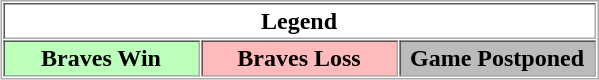<table align="center" border="1" cellpadding="2" cellspacing="1" style="border:1px solid #aaa">
<tr>
<th colspan="3">Legend</th>
</tr>
<tr>
<th style="background:#bfb; width:125px;">Braves Win</th>
<th style="background:#fbb; width:125px;">Braves Loss</th>
<th style="background:#bbb; width:125px;">Game Postponed</th>
</tr>
</table>
